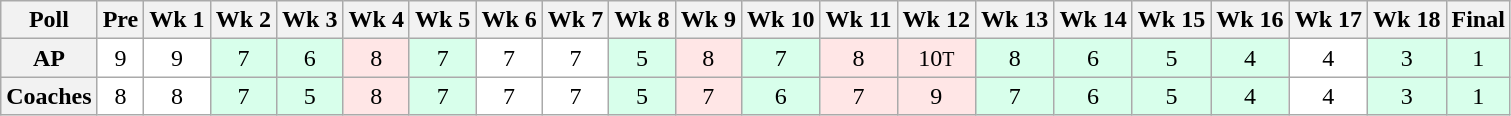<table class="wikitable" style="white-space:nowrap;">
<tr>
<th>Poll</th>
<th>Pre</th>
<th>Wk 1</th>
<th>Wk 2</th>
<th>Wk 3</th>
<th>Wk 4</th>
<th>Wk 5</th>
<th>Wk 6</th>
<th>Wk 7</th>
<th>Wk 8</th>
<th>Wk 9</th>
<th>Wk 10</th>
<th>Wk 11</th>
<th>Wk 12</th>
<th>Wk 13</th>
<th>Wk 14</th>
<th>Wk 15</th>
<th>Wk 16</th>
<th>Wk 17</th>
<th>Wk 18</th>
<th>Final</th>
</tr>
<tr style="text-align:center;">
<th>AP</th>
<td style="background:#FFF;">9</td>
<td style="background:#FFF;">9</td>
<td style="background:#D8FFEB;">7</td>
<td style="background:#D8FFEB;">6</td>
<td style="background:#FFE6E6;">8</td>
<td style="background:#D8FFEB;">7</td>
<td style="background:#FFF;">7</td>
<td style="background:#FFF;">7</td>
<td style="background:#D8FFEB;">5</td>
<td style="background:#FFE6E6;">8</td>
<td style="background:#D8FFEB;">7</td>
<td style="background:#FFE6E6;">8</td>
<td style="background:#FFE6E6;">10<small>T</small></td>
<td style="background:#D8FFEB;">8</td>
<td style="background:#D8FFEB;">6</td>
<td style="background:#D8FFEB;">5</td>
<td style="background:#D8FFEB;">4</td>
<td style="background:#FFF;">4</td>
<td style="background:#D8FFEB;">3</td>
<td style="background:#D8FFEB;">1</td>
</tr>
<tr style="text-align:center;">
<th>Coaches</th>
<td style="background:#FFF;">8</td>
<td style="background:#FFF;">8</td>
<td style="background:#D8FFEB;">7</td>
<td style="background:#D8FFEB;">5</td>
<td style="background:#FFE6E6;">8</td>
<td style="background:#D8FFEB;">7</td>
<td style="background:#FFF;">7</td>
<td style="background:#FFF;">7</td>
<td style="background:#D8FFEB;">5</td>
<td style="background:#FFE6E6;">7</td>
<td style="background:#D8FFEB;">6</td>
<td style="background:#FFE6E6;">7</td>
<td style="background:#FFE6E6;">9</td>
<td style="background:#D8FFEB;">7</td>
<td style="background:#D8FFEB;">6</td>
<td style="background:#D8FFEB;">5</td>
<td style="background:#D8FFEB;">4</td>
<td style="background:#FFF;">4</td>
<td style="background:#D8FFEB;">3</td>
<td style="background:#D8FFEB;">1</td>
</tr>
</table>
